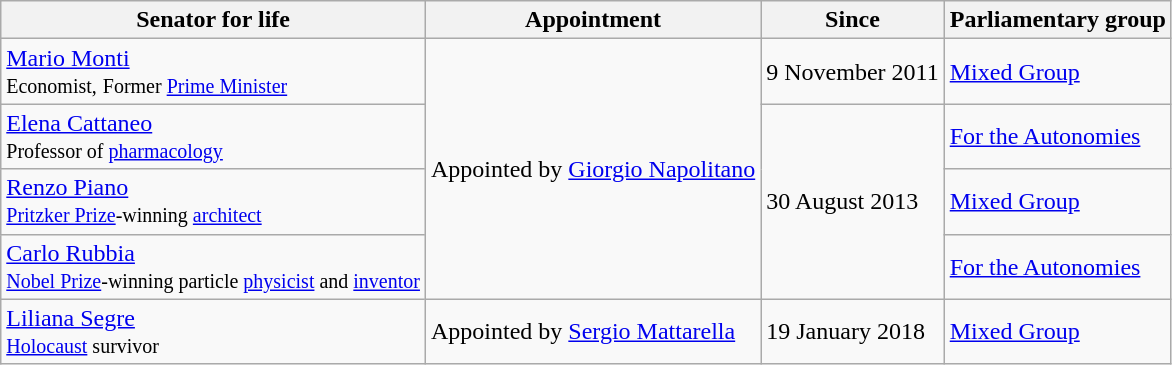<table class=wikitable style=text-align:left>
<tr>
<th>Senator for life</th>
<th>Appointment</th>
<th>Since</th>
<th>Parliamentary group</th>
</tr>
<tr>
<td><a href='#'>Mario Monti</a><br><small>Economist,</small> <small>Former <a href='#'>Prime Minister</a></small></td>
<td rowspan="4">Appointed by <a href='#'>Giorgio Napolitano</a></td>
<td>9 November 2011</td>
<td><a href='#'>Mixed Group</a></td>
</tr>
<tr>
<td><a href='#'>Elena Cattaneo</a><br><small>Professor of <a href='#'>pharmacology</a></small></td>
<td rowspan="3">30 August 2013</td>
<td><a href='#'>For the Autonomies</a></td>
</tr>
<tr>
<td><a href='#'>Renzo Piano</a><br><small><a href='#'>Pritzker Prize</a>-winning <a href='#'>architect</a></small></td>
<td><a href='#'>Mixed Group</a></td>
</tr>
<tr>
<td><a href='#'>Carlo Rubbia</a><br><small><a href='#'>Nobel Prize</a>-winning particle <a href='#'>physicist</a> and <a href='#'>inventor</a></small></td>
<td><a href='#'>For the Autonomies</a></td>
</tr>
<tr>
<td><a href='#'>Liliana Segre</a><br><small><a href='#'>Holocaust</a> survivor</small></td>
<td>Appointed by <a href='#'>Sergio Mattarella</a></td>
<td>19 January 2018</td>
<td><a href='#'>Mixed Group</a></td>
</tr>
</table>
